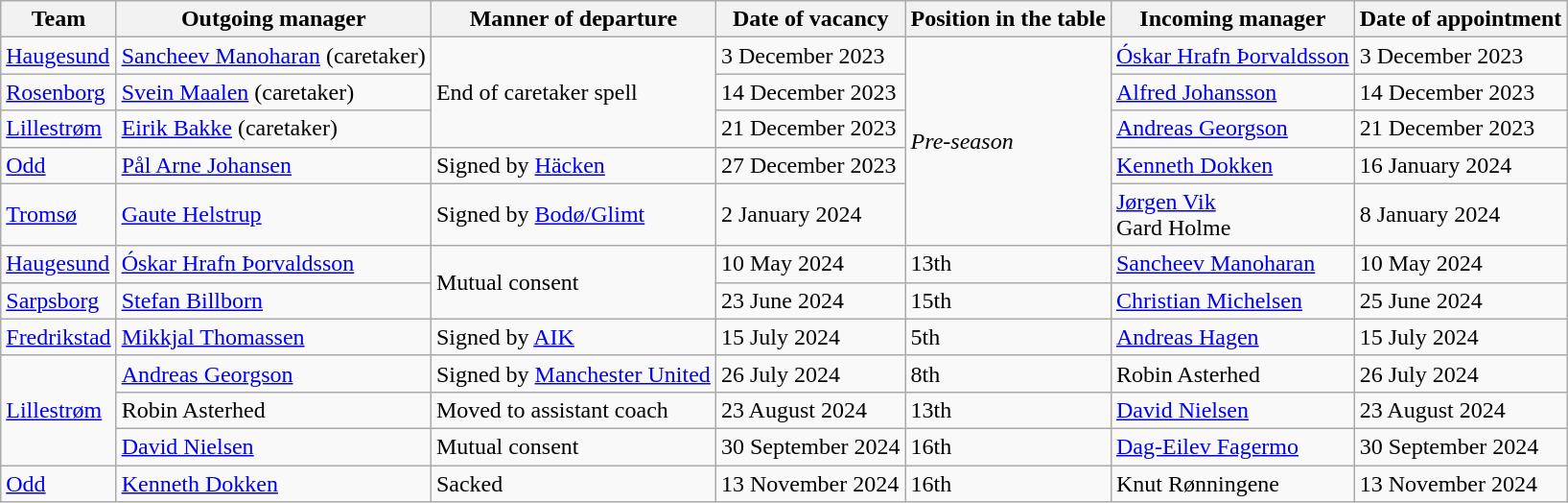<table class="wikitable">
<tr>
<th>Team</th>
<th>Outgoing manager</th>
<th>Manner of departure</th>
<th>Date of vacancy</th>
<th>Position in the table</th>
<th>Incoming manager</th>
<th>Date of appointment</th>
</tr>
<tr>
<td><a href='#'>Haugesund</a></td>
<td> <a href='#'>Sancheev Manoharan</a> (caretaker)</td>
<td rowspan="3">End of caretaker spell</td>
<td>3 December 2023</td>
<td rowspan="5"><em>Pre-season</em></td>
<td> <a href='#'>Óskar Hrafn Þorvaldsson</a></td>
<td>3 December 2023</td>
</tr>
<tr>
<td><a href='#'>Rosenborg</a></td>
<td> <a href='#'>Svein Maalen</a> (caretaker)</td>
<td>14 December 2023</td>
<td> <a href='#'>Alfred Johansson</a></td>
<td>14 December 2023</td>
</tr>
<tr>
<td><a href='#'>Lillestrøm</a></td>
<td> <a href='#'>Eirik Bakke</a> (caretaker)</td>
<td>21 December 2023</td>
<td> <a href='#'>Andreas Georgson</a></td>
<td>21 December 2023</td>
</tr>
<tr>
<td><a href='#'>Odd</a></td>
<td> <a href='#'>Pål Arne Johansen</a></td>
<td>Signed by <a href='#'>Häcken</a></td>
<td>27 December 2023</td>
<td> <a href='#'>Kenneth Dokken</a></td>
<td>16 January 2024</td>
</tr>
<tr>
<td><a href='#'>Tromsø</a></td>
<td> <a href='#'>Gaute Helstrup</a></td>
<td>Signed by <a href='#'>Bodø/Glimt</a></td>
<td>2 January 2024</td>
<td> <a href='#'>Jørgen Vik</a> <br> Gard Holme</td>
<td>8 January 2024</td>
</tr>
<tr>
<td><a href='#'>Haugesund</a></td>
<td> <a href='#'>Óskar Hrafn Þorvaldsson</a></td>
<td rowspan="2">Mutual consent</td>
<td>10 May 2024</td>
<td>13th</td>
<td> <a href='#'>Sancheev Manoharan</a></td>
<td>10 May 2024</td>
</tr>
<tr>
<td><a href='#'>Sarpsborg</a></td>
<td> <a href='#'>Stefan Billborn</a></td>
<td>23 June 2024</td>
<td>15th</td>
<td> <a href='#'>Christian Michelsen</a></td>
<td>25 June 2024</td>
</tr>
<tr>
<td><a href='#'>Fredrikstad</a></td>
<td> <a href='#'>Mikkjal Thomassen</a></td>
<td>Signed by <a href='#'>AIK</a></td>
<td>15 July 2024</td>
<td>5th</td>
<td> <a href='#'>Andreas Hagen</a></td>
<td>15 July 2024</td>
</tr>
<tr>
<td rowspan=3><a href='#'>Lillestrøm</a></td>
<td> <a href='#'>Andreas Georgson</a></td>
<td>Signed by <a href='#'>Manchester United</a></td>
<td>26 July 2024</td>
<td>8th</td>
<td> Robin Asterhed</td>
<td>26 July 2024</td>
</tr>
<tr>
<td> Robin Asterhed</td>
<td>Moved to assistant coach</td>
<td>23 August 2024</td>
<td>13th</td>
<td> <a href='#'>David Nielsen</a></td>
<td>23 August 2024</td>
</tr>
<tr>
<td> <a href='#'>David Nielsen</a></td>
<td>Mutual consent</td>
<td>30 September 2024</td>
<td>16th</td>
<td> <a href='#'>Dag-Eilev Fagermo</a></td>
<td>30 September 2024</td>
</tr>
<tr>
<td><a href='#'>Odd</a></td>
<td> <a href='#'>Kenneth Dokken</a></td>
<td>Sacked</td>
<td>13 November 2024</td>
<td>16th</td>
<td> Knut Rønningene</td>
<td>13 November 2024</td>
</tr>
</table>
